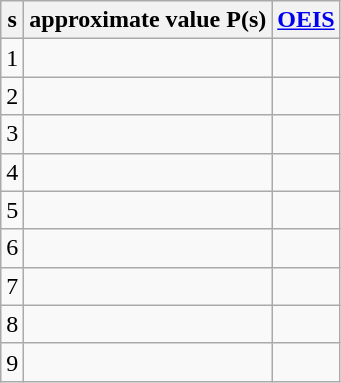<table class="wikitable sortable">
<tr>
<th>s</th>
<th>approximate value P(s)</th>
<th><a href='#'>OEIS</a></th>
</tr>
<tr>
<td>1</td>
<td></td>
<td></td>
</tr>
<tr>
<td>2</td>
<td></td>
<td></td>
</tr>
<tr>
<td>3</td>
<td></td>
<td></td>
</tr>
<tr>
<td>4</td>
<td></td>
<td></td>
</tr>
<tr>
<td>5</td>
<td></td>
<td></td>
</tr>
<tr>
<td>6</td>
<td></td>
<td></td>
</tr>
<tr>
<td>7</td>
<td></td>
<td></td>
</tr>
<tr>
<td>8</td>
<td></td>
<td></td>
</tr>
<tr>
<td>9</td>
<td></td>
<td></td>
</tr>
</table>
